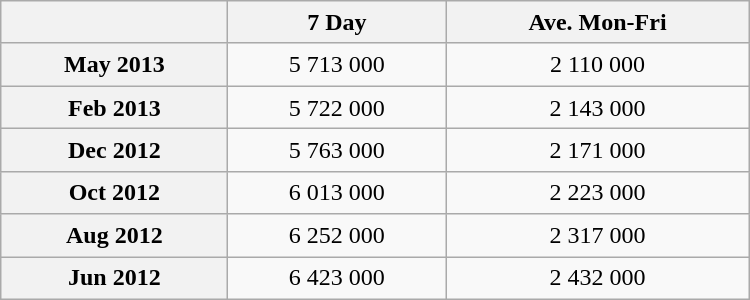<table class="wikitable sortable" style="text-align:center; width:500px; height:200px;">
<tr>
<th></th>
<th>7 Day</th>
<th>Ave. Mon-Fri</th>
</tr>
<tr>
<th scope="row">May 2013</th>
<td>5 713 000</td>
<td>2 110 000</td>
</tr>
<tr>
<th scope="row">Feb 2013</th>
<td>5 722 000</td>
<td>2 143 000</td>
</tr>
<tr>
<th scope="row">Dec 2012</th>
<td>5 763 000</td>
<td>2 171 000</td>
</tr>
<tr>
<th scope="row">Oct 2012</th>
<td>6 013 000</td>
<td>2 223 000</td>
</tr>
<tr>
<th scope="row">Aug 2012</th>
<td>6 252 000</td>
<td>2 317 000</td>
</tr>
<tr>
<th scope="row">Jun 2012</th>
<td>6 423 000</td>
<td>2 432 000</td>
</tr>
</table>
